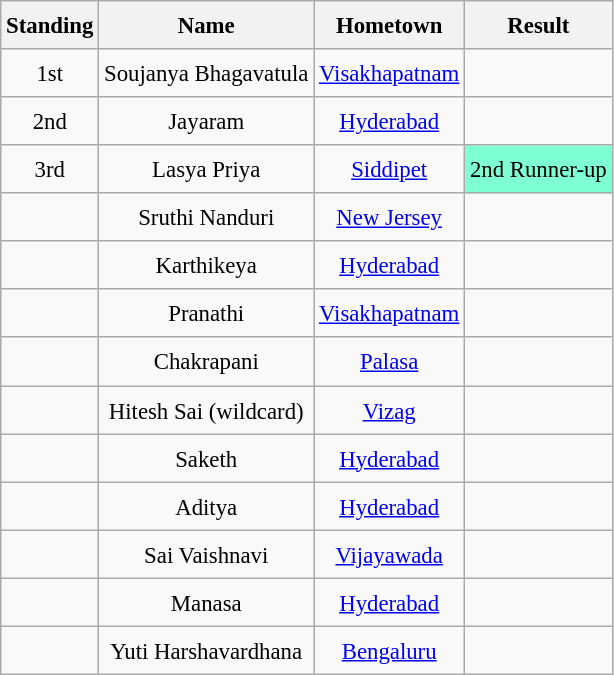<table class="wikitable sortable" style=" text-align:center; font-size:95%;  line-height:25px; width:auto;">
<tr>
<th>Standing</th>
<th>Name</th>
<th>Hometown</th>
<th>Result</th>
</tr>
<tr>
<td>1st</td>
<td>Soujanya Bhagavatula</td>
<td><a href='#'>Visakhapatnam</a></td>
<td></td>
</tr>
<tr>
<td>2nd</td>
<td>Jayaram</td>
<td><a href='#'>Hyderabad</a></td>
<td></td>
</tr>
<tr>
<td>3rd</td>
<td>Lasya Priya</td>
<td><a href='#'>Siddipet</a></td>
<td style="background:#7FFFD4;">2nd Runner-up</td>
</tr>
<tr>
<td></td>
<td>Sruthi Nanduri</td>
<td><a href='#'>New Jersey</a></td>
<td></td>
</tr>
<tr>
<td></td>
<td>Karthikeya</td>
<td><a href='#'>Hyderabad</a></td>
<td></td>
</tr>
<tr>
<td></td>
<td>Pranathi</td>
<td><a href='#'>Visakhapatnam</a></td>
<td></td>
</tr>
<tr>
<td></td>
<td>Chakrapani</td>
<td><a href='#'>Palasa</a></td>
<td></td>
</tr>
<tr>
<td></td>
<td>Hitesh Sai (wildcard)</td>
<td><a href='#'>Vizag</a></td>
<td></td>
</tr>
<tr>
<td></td>
<td>Saketh</td>
<td><a href='#'>Hyderabad</a></td>
<td></td>
</tr>
<tr>
<td></td>
<td>Aditya</td>
<td><a href='#'>Hyderabad</a></td>
<td></td>
</tr>
<tr>
<td></td>
<td>Sai Vaishnavi</td>
<td><a href='#'>Vijayawada</a></td>
<td></td>
</tr>
<tr>
<td></td>
<td>Manasa</td>
<td><a href='#'>Hyderabad</a></td>
<td></td>
</tr>
<tr>
<td></td>
<td>Yuti Harshavardhana</td>
<td><a href='#'>Bengaluru</a></td>
<td></td>
</tr>
</table>
